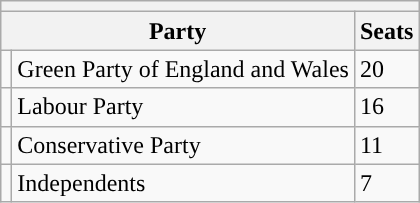<table class="wikitable">
<tr>
<th colspan="3"></th>
</tr>
<tr>
<th colspan="2">Party</th>
<th>Seats</th>
</tr>
<tr>
<td style="color:inherit;background:"></td>
<td>Green Party of England and Wales</td>
<td>20</td>
</tr>
<tr>
<td style="color:inherit;background:"></td>
<td>Labour Party</td>
<td>16</td>
</tr>
<tr>
<td style="color:inherit;background:"></td>
<td>Conservative Party</td>
<td>11</td>
</tr>
<tr>
<td style="color:inherit;background:"></td>
<td>Independents</td>
<td>7</td>
</tr>
</table>
